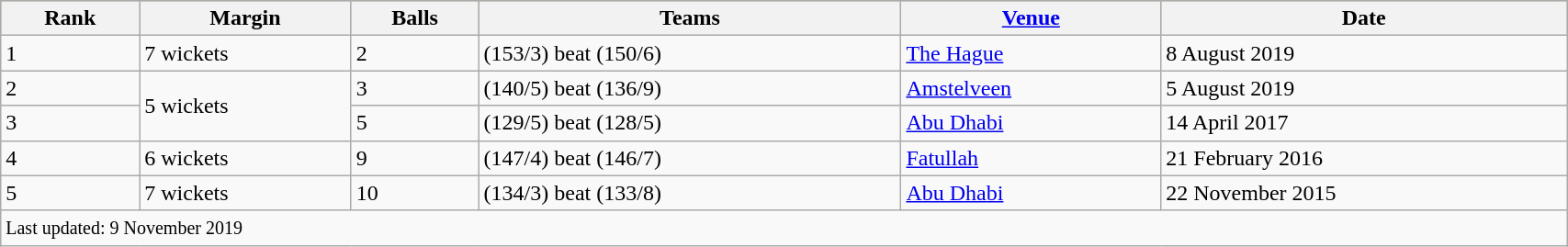<table class="wikitable" style="width:90%;">
<tr style="background:#bdb76b;">
<th>Rank</th>
<th>Margin</th>
<th>Balls</th>
<th>Teams</th>
<th><a href='#'>Venue</a></th>
<th>Date</th>
</tr>
<tr>
<td>1</td>
<td>7 wickets</td>
<td>2</td>
<td> (153/3) beat  (150/6)</td>
<td><a href='#'>The Hague</a></td>
<td>8 August 2019</td>
</tr>
<tr>
<td>2</td>
<td rowspan=2>5 wickets</td>
<td>3</td>
<td> (140/5) beat  (136/9)</td>
<td><a href='#'>Amstelveen</a></td>
<td>5 August 2019</td>
</tr>
<tr>
<td>3</td>
<td>5</td>
<td> (129/5) beat  (128/5)</td>
<td><a href='#'>Abu Dhabi</a></td>
<td>14 April 2017</td>
</tr>
<tr>
<td>4</td>
<td>6 wickets</td>
<td>9</td>
<td> (147/4) beat  (146/7)</td>
<td><a href='#'>Fatullah</a></td>
<td>21 February 2016</td>
</tr>
<tr>
<td>5</td>
<td>7 wickets</td>
<td>10</td>
<td> (134/3) beat  (133/8)</td>
<td><a href='#'>Abu Dhabi</a></td>
<td>22 November 2015</td>
</tr>
<tr>
<td colspan=6><small>Last updated: 9 November 2019</small></td>
</tr>
</table>
